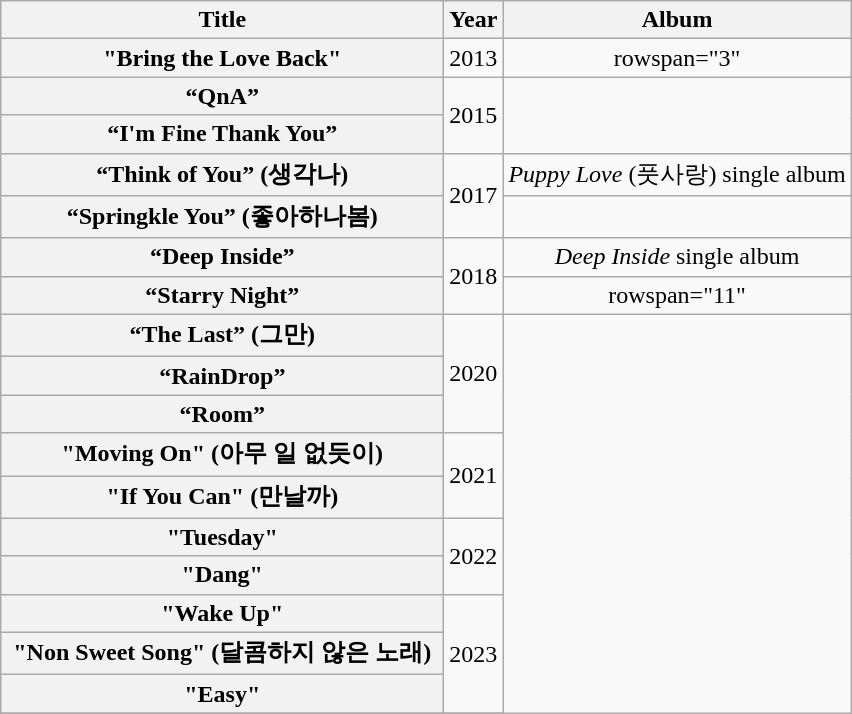<table class="wikitable plainrowheaders" style="text-align:center;">
<tr>
<th rowspan="1" scope="col" style="width:18em;">Title</th>
<th rowspan="1" scope="col">Year</th>
<th rowspan="1" scope="col">Album</th>
</tr>
<tr>
<th scope="row">"Bring the Love Back" </th>
<td>2013</td>
<td>rowspan="3" </td>
</tr>
<tr>
<th scope="row">“QnA” </th>
<td rowspan="2">2015</td>
</tr>
<tr>
<th scope="row">“I'm Fine Thank You” </th>
</tr>
<tr>
<th scope="row">“Think of You” (생각나)</th>
<td rowspan="2">2017</td>
<td><em>Puppy Love</em> (풋사랑) single album</td>
</tr>
<tr>
<th scope="row">“Springkle You” (좋아하나봄) </th>
<td></td>
</tr>
<tr>
<th scope="row">“Deep Inside” </th>
<td rowspan="2">2018</td>
<td><em>Deep Inside</em> single album</td>
</tr>
<tr>
<th scope="row">“Starry Night”</th>
<td>rowspan="11" </td>
</tr>
<tr>
<th scope="row">“The Last” (그만)</th>
<td rowspan="3">2020</td>
</tr>
<tr>
<th scope="row">“RainDrop”</th>
</tr>
<tr>
<th scope="row">“Room”</th>
</tr>
<tr>
<th scope="row">"Moving On" (아무 일 없듯이)</th>
<td rowspan="2">2021</td>
</tr>
<tr>
<th scope="row">"If You Can" (만날까)</th>
</tr>
<tr>
<th scope="row">"Tuesday" </th>
<td rowspan="2">2022</td>
</tr>
<tr>
<th scope="row">"Dang" </th>
</tr>
<tr>
<th scope="row">"Wake Up"</th>
<td rowspan="3">2023</td>
</tr>
<tr>
<th scope="row">"Non Sweet Song" (달콤하지 않은 노래) </th>
</tr>
<tr>
<th scope="row">"Easy" </th>
</tr>
<tr>
</tr>
</table>
